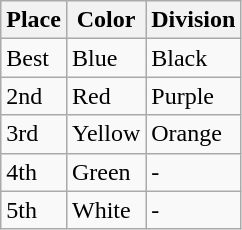<table class="wikitable">
<tr>
<th>Place</th>
<th>Color</th>
<th>Division</th>
</tr>
<tr>
<td>Best</td>
<td>Blue</td>
<td>Black</td>
</tr>
<tr>
<td>2nd</td>
<td>Red</td>
<td>Purple</td>
</tr>
<tr>
<td>3rd</td>
<td>Yellow</td>
<td>Orange</td>
</tr>
<tr>
<td>4th</td>
<td>Green</td>
<td>-</td>
</tr>
<tr>
<td>5th</td>
<td>White</td>
<td>-</td>
</tr>
</table>
